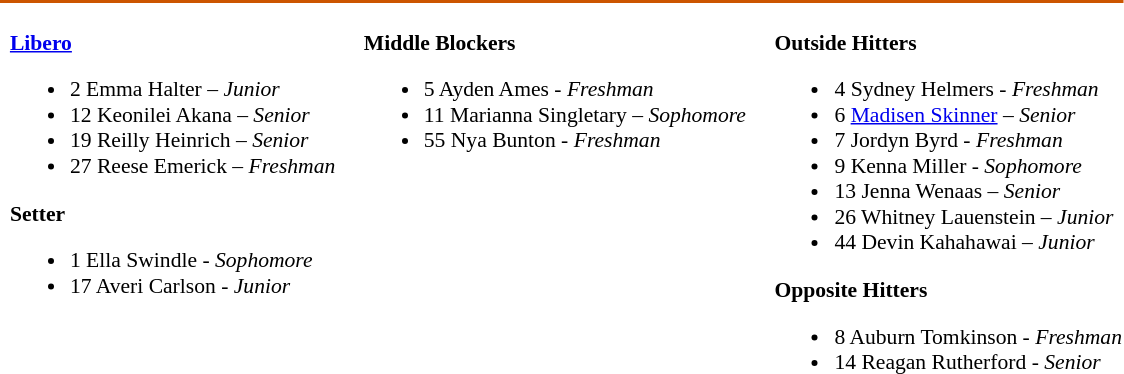<table class="toccolours" style="border-collapse:collapse; font-size:90%;">
<tr>
<td colspan="7" style=background:#CC5500;color:#FFFFFF; border: 2px solid #FFFFFF;></td>
</tr>
<tr>
</tr>
<tr>
<td width="03"> </td>
<td valign="top"><br><strong><a href='#'>Libero</a></strong><ul><li>2 Emma Halter – <em>Junior</em></li><li>12 Keonilei Akana – <em>Senior</em></li><li>19 Reilly Heinrich – <em>Senior</em></li><li>27 Reese Emerick – <em>Freshman</em></li></ul><strong>Setter</strong><ul><li>1 Ella Swindle - <em>Sophomore</em></li><li>17 Averi Carlson - <em>Junior</em></li></ul></td>
<td width="15"> </td>
<td valign="top"><br><strong>Middle Blockers</strong><ul><li>5 Ayden Ames - <em>Freshman</em></li><li>11 Marianna Singletary – <em> Sophomore</em></li><li>55 Nya Bunton - <em> Freshman</em></li></ul></td>
<td width="15"> </td>
<td valign="top"><br><strong>Outside Hitters</strong><ul><li>4 Sydney Helmers - <em> Freshman</em></li><li>6 <a href='#'>Madisen Skinner</a> – <em>Senior</em></li><li>7 Jordyn Byrd - <em> Freshman</em></li><li>9 Kenna Miller - <em> Sophomore</em></li><li>13 Jenna Wenaas – <em>Senior</em></li><li>26 Whitney Lauenstein – <em> Junior</em></li><li>44 Devin Kahahawai – <em>Junior</em></li></ul><strong>Opposite Hitters</strong><ul><li>8 Auburn Tomkinson - <em> Freshman</em></li><li>14 Reagan Rutherford - <em> Senior</em></li></ul></td>
</tr>
</table>
